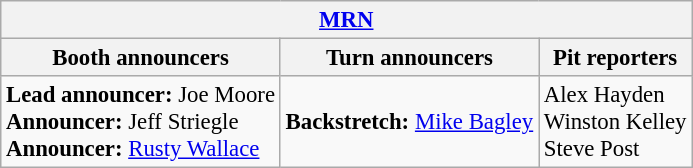<table class="wikitable" style="font-size: 95%;">
<tr>
<th colspan="3"><a href='#'>MRN</a></th>
</tr>
<tr>
<th>Booth announcers</th>
<th>Turn announcers</th>
<th>Pit reporters</th>
</tr>
<tr>
<td><strong>Lead announcer:</strong> Joe Moore<br><strong>Announcer:</strong> Jeff Striegle<br><strong>Announcer:</strong> <a href='#'>Rusty Wallace</a></td>
<td><strong>Backstretch:</strong> <a href='#'>Mike Bagley</a></td>
<td>Alex Hayden<br>Winston Kelley<br>Steve Post</td>
</tr>
</table>
